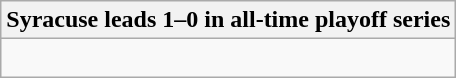<table class="wikitable collapsible collapsed">
<tr>
<th>Syracuse leads 1–0 in all-time playoff series</th>
</tr>
<tr>
<td><br></td>
</tr>
</table>
